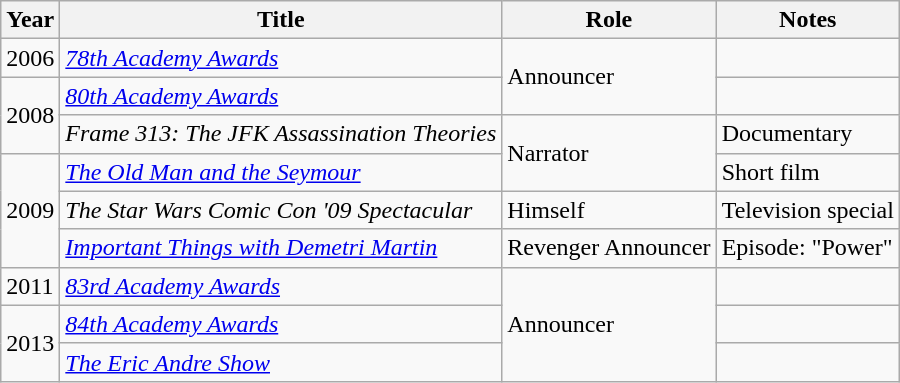<table class="wikitable sortable">
<tr>
<th>Year</th>
<th>Title</th>
<th>Role</th>
<th>Notes</th>
</tr>
<tr>
<td>2006</td>
<td><em><a href='#'>78th Academy Awards</a></em></td>
<td rowspan="2">Announcer</td>
<td></td>
</tr>
<tr>
<td rowspan="2">2008</td>
<td><em><a href='#'>80th Academy Awards</a></em></td>
<td></td>
</tr>
<tr>
<td><em>Frame 313: The JFK Assassination Theories</em></td>
<td rowspan="2">Narrator</td>
<td>Documentary</td>
</tr>
<tr>
<td rowspan="3">2009</td>
<td><em><a href='#'>The Old Man and the Seymour</a></em></td>
<td>Short film</td>
</tr>
<tr>
<td><em>The Star Wars Comic Con '09 Spectacular</em></td>
<td>Himself</td>
<td>Television special</td>
</tr>
<tr>
<td><em><a href='#'>Important Things with Demetri Martin</a></em></td>
<td>Revenger Announcer</td>
<td>Episode: "Power"</td>
</tr>
<tr>
<td>2011</td>
<td><em><a href='#'>83rd Academy Awards</a></em></td>
<td rowspan="3">Announcer</td>
<td></td>
</tr>
<tr>
<td rowspan="2">2013</td>
<td><em><a href='#'>84th Academy Awards</a></em></td>
<td></td>
</tr>
<tr>
<td><em><a href='#'>The Eric Andre Show</a></em></td>
<td></td>
</tr>
</table>
